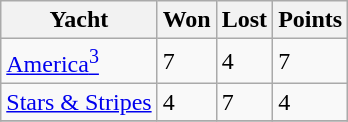<table class="wikitable">
<tr>
<th>Yacht</th>
<th>Won</th>
<th>Lost</th>
<th>Points</th>
</tr>
<tr>
<td><a href='#'>America<sup>3</sup></a></td>
<td>7</td>
<td>4</td>
<td>7</td>
</tr>
<tr>
<td><a href='#'>Stars & Stripes</a></td>
<td>4</td>
<td>7</td>
<td>4</td>
</tr>
<tr>
</tr>
</table>
